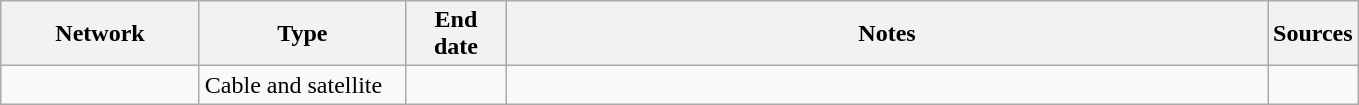<table class="wikitable">
<tr>
<th style="text-align:center; width:125px">Network</th>
<th style="text-align:center; width:130px">Type</th>
<th style="text-align:center; width:60px">End date</th>
<th style="text-align:center; width:500px">Notes</th>
<th style="text-align:center; width:30px">Sources</th>
</tr>
<tr>
<td><a href='#'></a></td>
<td>Cable and satellite</td>
<td></td>
<td></td>
<td></td>
</tr>
</table>
